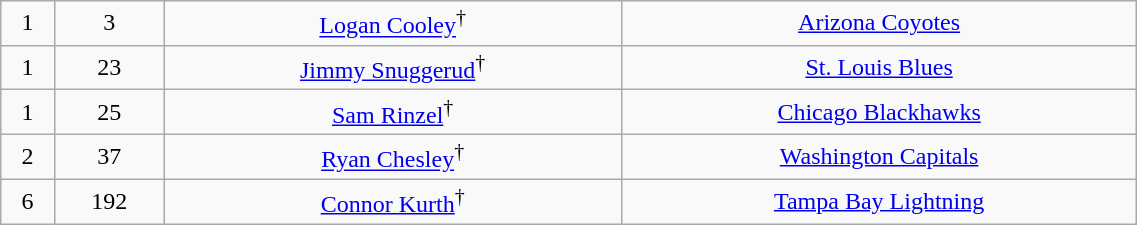<table class="wikitable" width="60%">
<tr align="center" bgcolor="">
<td>1</td>
<td>3</td>
<td><a href='#'>Logan Cooley</a><sup>†</sup></td>
<td><a href='#'>Arizona Coyotes</a></td>
</tr>
<tr align="center" bgcolor="">
<td>1</td>
<td>23</td>
<td><a href='#'>Jimmy Snuggerud</a><sup>†</sup></td>
<td><a href='#'>St. Louis Blues</a></td>
</tr>
<tr align="center" bgcolor="">
<td>1</td>
<td>25</td>
<td><a href='#'>Sam Rinzel</a><sup>†</sup></td>
<td><a href='#'>Chicago Blackhawks</a></td>
</tr>
<tr align="center" bgcolor="">
<td>2</td>
<td>37</td>
<td><a href='#'>Ryan Chesley</a><sup>†</sup></td>
<td><a href='#'>Washington Capitals</a></td>
</tr>
<tr align="center" bgcolor="">
<td>6</td>
<td>192</td>
<td><a href='#'>Connor Kurth</a><sup>†</sup></td>
<td><a href='#'>Tampa Bay Lightning</a></td>
</tr>
</table>
